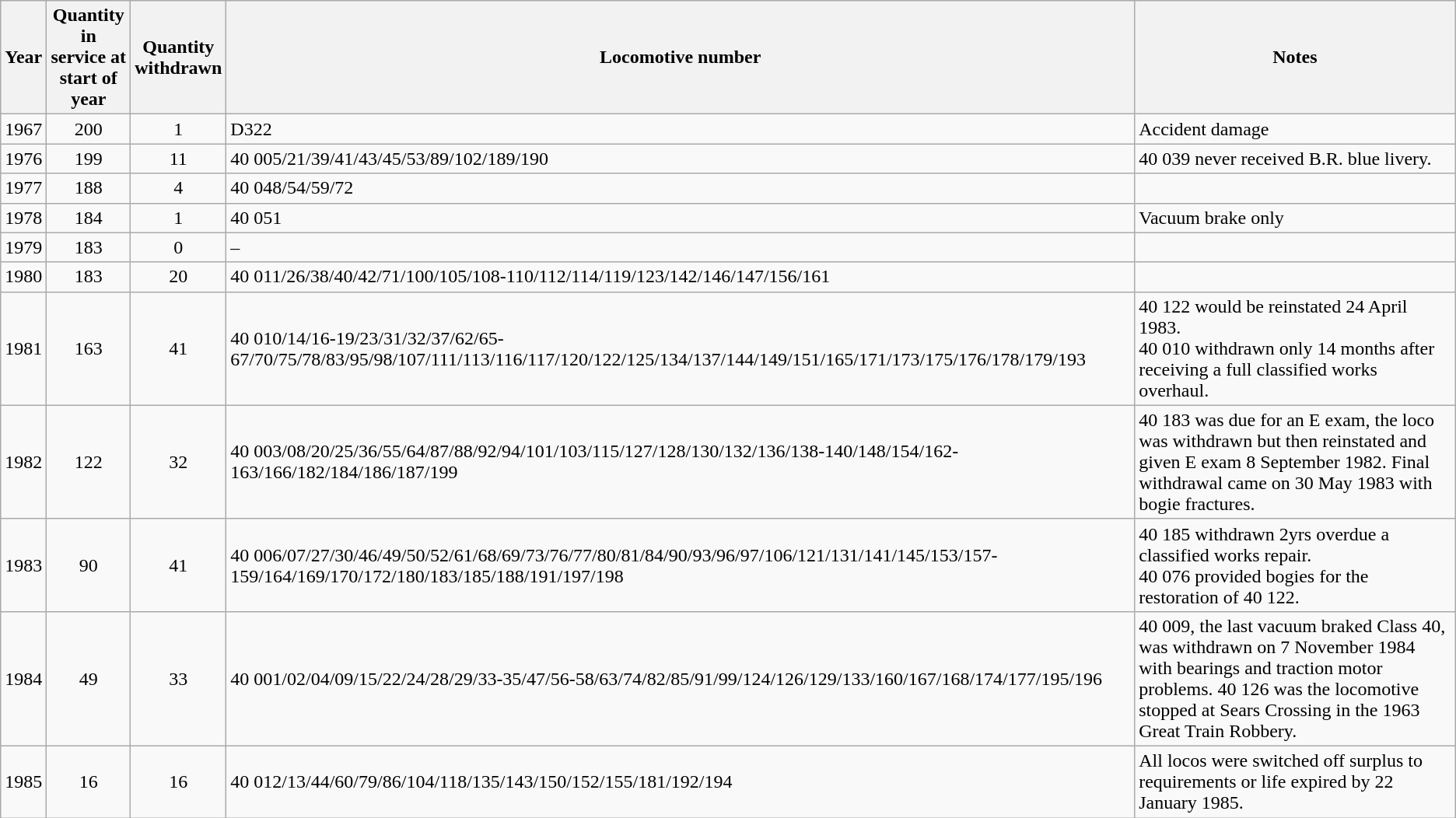<table class=wikitable style=text-align:center>
<tr>
<th>Year</th>
<th>Quantity in<br>service at<br>start of year</th>
<th>Quantity<br>withdrawn</th>
<th>Locomotive number</th>
<th>Notes</th>
</tr>
<tr>
<td>1967</td>
<td>200</td>
<td>1</td>
<td align=left>D322</td>
<td align=left>Accident damage</td>
</tr>
<tr>
<td>1976</td>
<td>199</td>
<td>11</td>
<td align=left>40 005/21/39/41/43/45/53/89/102/189/190</td>
<td align=left>40 039 never received B.R. blue livery.</td>
</tr>
<tr>
<td>1977</td>
<td>188</td>
<td>4</td>
<td align=left>40 048/54/59/72</td>
<td align=left></td>
</tr>
<tr>
<td>1978</td>
<td>184</td>
<td>1</td>
<td align=left>40 051</td>
<td align=left>Vacuum brake only</td>
</tr>
<tr>
<td>1979</td>
<td>183</td>
<td>0</td>
<td align=left>–</td>
<td align=left></td>
</tr>
<tr>
<td>1980</td>
<td>183</td>
<td>20</td>
<td align=left>40 011/26/38/40/42/71/100/105/108-110/112/114/119/123/142/146/147/156/161</td>
<td align=left></td>
</tr>
<tr>
<td>1981</td>
<td>163</td>
<td>41</td>
<td align=left>40 010/14/16-19/23/31/32/37/62/65-67/70/75/78/83/95/98/107/111/113/116/117/120/122/125/134/137/144/149/151/165/171/173/175/176/178/179/193</td>
<td align=left>40 122 would be reinstated 24 April 1983.<br>40 010 withdrawn only 14 months after receiving a full classified works overhaul.</td>
</tr>
<tr>
<td>1982</td>
<td>122</td>
<td>32</td>
<td align=left>40 003/08/20/25/36/55/64/87/88/92/94/101/103/115/127/128/130/132/136/138-140/148/154/162-163/166/182/184/186/187/199</td>
<td align=left>40 183 was due for an E exam, the loco was withdrawn but then reinstated and given E exam 8 September 1982. Final withdrawal came on 30 May 1983 with bogie fractures.</td>
</tr>
<tr>
<td>1983</td>
<td>90</td>
<td>41</td>
<td align=left>40 006/07/27/30/46/49/50/52/61/68/69/73/76/77/80/81/84/90/93/96/97/106/121/131/141/145/153/157-159/164/169/170/172/180/183/185/188/191/197/198</td>
<td align=left>40 185 withdrawn 2yrs overdue a classified works repair.<br>40 076 provided bogies for the restoration of 40 122.</td>
</tr>
<tr>
<td>1984</td>
<td>49</td>
<td>33</td>
<td align=left>40 001/02/04/09/15/22/24/28/29/33-35/47/56-58/63/74/82/85/91/99/124/126/129/133/160/167/168/174/177/195/196</td>
<td align=left>40 009, the last vacuum braked Class 40, was withdrawn on 7 November 1984 with bearings and traction motor problems. 40 126 was the locomotive stopped at Sears Crossing in the 1963 Great Train Robbery.</td>
</tr>
<tr>
<td>1985</td>
<td>16</td>
<td>16</td>
<td align=left>40 012/13/44/60/79/86/104/118/135/143/150/152/155/181/192/194</td>
<td align=left>All locos were switched off surplus to requirements or life expired by 22 January 1985.</td>
</tr>
</table>
